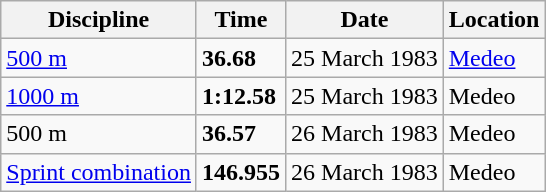<table class='wikitable'>
<tr>
<th>Discipline</th>
<th>Time</th>
<th>Date</th>
<th>Location</th>
</tr>
<tr>
<td><a href='#'>500 m</a></td>
<td><strong>36.68</strong></td>
<td>25 March 1983</td>
<td align=left> <a href='#'>Medeo</a></td>
</tr>
<tr>
<td><a href='#'>1000 m</a></td>
<td><strong>1:12.58</strong></td>
<td>25 March 1983</td>
<td align=left> Medeo</td>
</tr>
<tr>
<td>500 m</td>
<td><strong>36.57</strong></td>
<td>26 March 1983</td>
<td align=left> Medeo</td>
</tr>
<tr>
<td><a href='#'>Sprint combination</a></td>
<td><strong>146.955</strong></td>
<td>26 March 1983</td>
<td align=left> Medeo</td>
</tr>
</table>
